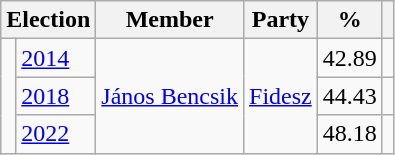<table class=wikitable>
<tr>
<th colspan=2>Election</th>
<th>Member</th>
<th>Party</th>
<th>%</th>
<th></th>
</tr>
<tr>
<td rowspan=3 bgcolor=></td>
<td><a href='#'>2014</a></td>
<td rowspan=3><a href='#'>János Bencsik</a></td>
<td rowspan=3><a href='#'>Fidesz</a></td>
<td align=right>42.89</td>
<td align=center></td>
</tr>
<tr>
<td><a href='#'>2018</a></td>
<td align=right>44.43</td>
<td align=center></td>
</tr>
<tr>
<td><a href='#'>2022</a></td>
<td align=right>48.18</td>
<td align=center></td>
</tr>
</table>
